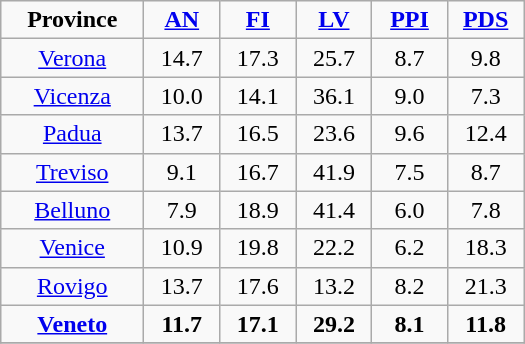<table class="wikitable" style="text-align:center; width:350px">
<tr>
<td style="width:100px"><strong>Province</strong></td>
<td style="width:50px"><strong><a href='#'>AN</a></strong></td>
<td style="width:50px"><strong><a href='#'>FI</a></strong></td>
<td style="width:50px"><strong><a href='#'>LV</a></strong></td>
<td style="width:50px"><strong><a href='#'>PPI</a></strong></td>
<td style="width:50px"><strong><a href='#'>PDS</a></strong></td>
</tr>
<tr>
<td><a href='#'>Verona</a></td>
<td>14.7</td>
<td>17.3</td>
<td>25.7</td>
<td>8.7</td>
<td>9.8</td>
</tr>
<tr>
<td><a href='#'>Vicenza</a></td>
<td>10.0</td>
<td>14.1</td>
<td>36.1</td>
<td>9.0</td>
<td>7.3</td>
</tr>
<tr>
<td><a href='#'>Padua</a></td>
<td>13.7</td>
<td>16.5</td>
<td>23.6</td>
<td>9.6</td>
<td>12.4</td>
</tr>
<tr>
<td><a href='#'>Treviso</a></td>
<td>9.1</td>
<td>16.7</td>
<td>41.9</td>
<td>7.5</td>
<td>8.7</td>
</tr>
<tr>
<td><a href='#'>Belluno</a></td>
<td>7.9</td>
<td>18.9</td>
<td>41.4</td>
<td>6.0</td>
<td>7.8</td>
</tr>
<tr>
<td><a href='#'>Venice</a></td>
<td>10.9</td>
<td>19.8</td>
<td>22.2</td>
<td>6.2</td>
<td>18.3</td>
</tr>
<tr>
<td><a href='#'>Rovigo</a></td>
<td>13.7</td>
<td>17.6</td>
<td>13.2</td>
<td>8.2</td>
<td>21.3</td>
</tr>
<tr>
<td><strong><a href='#'>Veneto</a></strong></td>
<td><strong>11.7</strong></td>
<td><strong>17.1</strong></td>
<td><strong>29.2</strong></td>
<td><strong>8.1</strong></td>
<td><strong>11.8</strong></td>
</tr>
<tr>
</tr>
</table>
